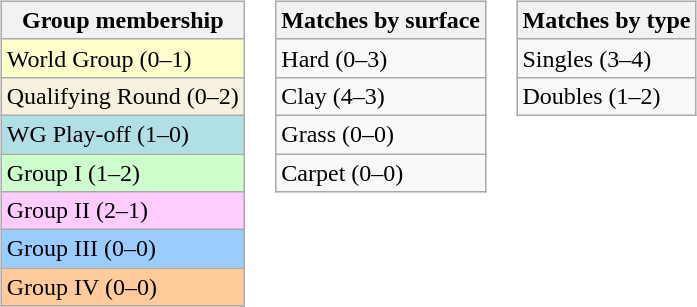<table>
<tr valign=top>
<td><br><table class=wikitable>
<tr>
<th>Group membership</th>
</tr>
<tr bgcolor=#FFFFCC>
<td>World Group (0–1)</td>
</tr>
<tr bgcolor="#F7F2E0">
<td>Qualifying Round (0–2)</td>
</tr>
<tr style="background:#B0E0E6;">
<td>WG Play-off (1–0)</td>
</tr>
<tr bgcolor=#CCFFCC>
<td>Group I (1–2)</td>
</tr>
<tr bgcolor=#FFCCFF>
<td>Group II (2–1)</td>
</tr>
<tr bgcolor=#99CCFF>
<td>Group III (0–0)</td>
</tr>
<tr bgcolor=#FFCC99>
<td>Group IV (0–0)</td>
</tr>
</table>
</td>
<td><br><table class=wikitable>
<tr>
<th>Matches by surface</th>
</tr>
<tr>
<td>Hard (0–3)</td>
</tr>
<tr>
<td>Clay (4–3)</td>
</tr>
<tr>
<td>Grass (0–0)</td>
</tr>
<tr>
<td>Carpet (0–0)</td>
</tr>
</table>
</td>
<td><br><table class=wikitable>
<tr>
<th>Matches by type</th>
</tr>
<tr>
<td>Singles (3–4)</td>
</tr>
<tr>
<td>Doubles (1–2)</td>
</tr>
</table>
</td>
</tr>
</table>
